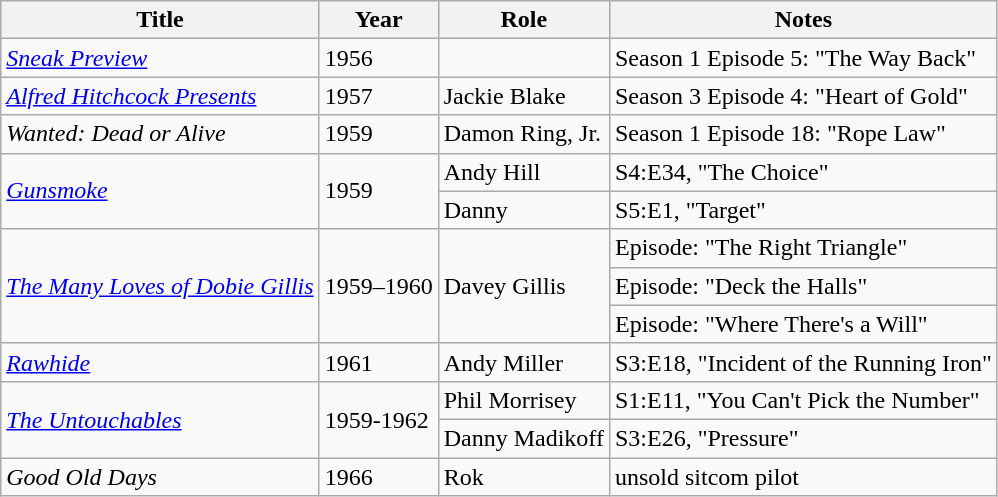<table class="wikitable">
<tr>
<th>Title</th>
<th>Year</th>
<th>Role</th>
<th>Notes</th>
</tr>
<tr>
<td><em><a href='#'>Sneak Preview</a></em></td>
<td>1956</td>
<td></td>
<td>Season 1 Episode 5: "The Way Back"</td>
</tr>
<tr>
<td><em><a href='#'>Alfred Hitchcock Presents</a></em></td>
<td>1957</td>
<td>Jackie Blake</td>
<td>Season 3 Episode 4: "Heart of Gold"</td>
</tr>
<tr>
<td><em>Wanted: Dead or Alive</em></td>
<td>1959</td>
<td>Damon Ring, Jr.</td>
<td>Season 1 Episode 18: "Rope Law"</td>
</tr>
<tr>
<td rowspan="2"><em><a href='#'>Gunsmoke</a></em></td>
<td rowspan="2">1959</td>
<td>Andy Hill</td>
<td>S4:E34, "The Choice"</td>
</tr>
<tr>
<td>Danny</td>
<td>S5:E1, "Target"</td>
</tr>
<tr>
<td rowspan="3"><em><a href='#'>The Many Loves of Dobie Gillis</a></em></td>
<td rowspan="3">1959–1960</td>
<td rowspan="3">Davey Gillis</td>
<td>Episode: "The Right Triangle"</td>
</tr>
<tr>
<td>Episode: "Deck the Halls"</td>
</tr>
<tr>
<td>Episode: "Where There's a Will"</td>
</tr>
<tr>
<td><em><a href='#'>Rawhide</a></em></td>
<td>1961</td>
<td>Andy Miller</td>
<td>S3:E18, "Incident of the Running Iron"</td>
</tr>
<tr>
<td rowspan="2"><em><a href='#'>The Untouchables</a></em></td>
<td rowspan="2">1959-1962</td>
<td>Phil Morrisey</td>
<td>S1:E11, "You Can't Pick the Number"</td>
</tr>
<tr>
<td>Danny Madikoff</td>
<td>S3:E26, "Pressure"</td>
</tr>
<tr>
<td><em>Good Old Days</em></td>
<td>1966</td>
<td>Rok</td>
<td>unsold sitcom pilot</td>
</tr>
</table>
